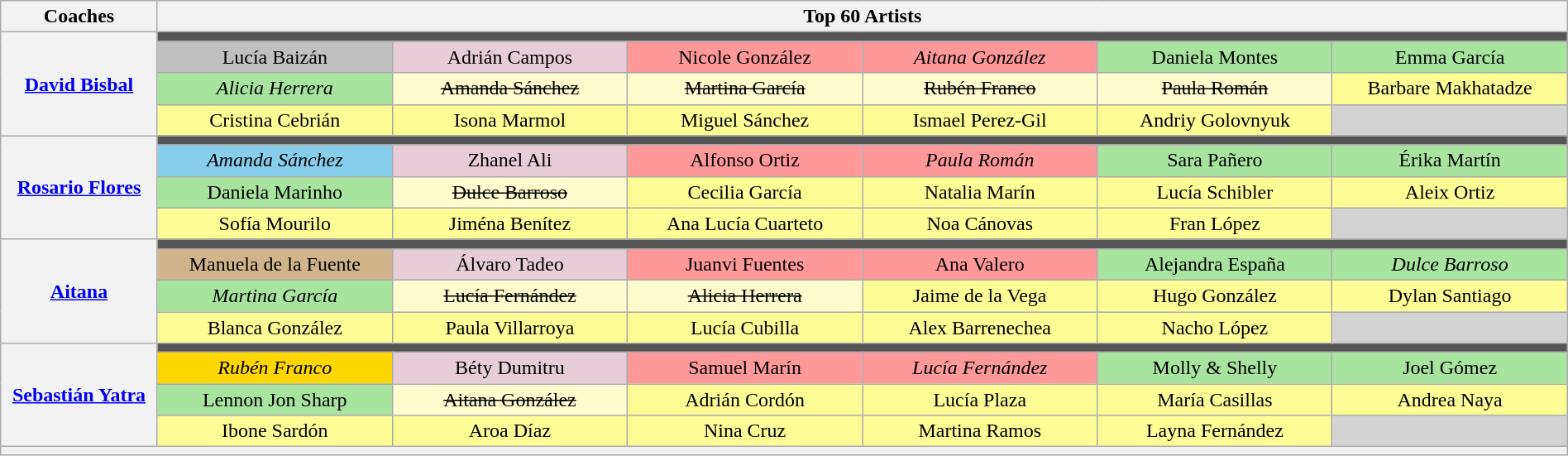<table class="wikitable" style="text-align:center; width:100%;">
<tr>
<th scope="col" style="width:10%">Coaches</th>
<th colspan="6" style="width:90%">Top 60 Artists</th>
</tr>
<tr>
<th rowspan="4"><a href='#'>David Bisbal</a></th>
<td colspan="6" style="background:#555"></td>
</tr>
<tr>
<td style="background:silver">Lucía Baizán</td>
<td style="background:#E8CCD7">Adrián Campos</td>
<td style="background:#FF9999">Nicole González</td>
<td style="background:#FF9999"><em>Aitana González</em></td>
<td style="background:#A8E4A0">Daniela Montes</td>
<td style="background:#A8E4A0">Emma García</td>
</tr>
<tr>
<td style="background:#A8E4A0"><em>Alicia Herrera</em></td>
<td style="background:#FFFDD0"><s>Amanda Sánchez</s></td>
<td style="background:#FFFDD0"><s>Martina García</s></td>
<td style="background:#FFFDD0"><s>Rubén Franco</s></td>
<td style="background:#FFFDD0"><s>Paula Román</s></td>
<td style="background:#FDFD96">Barbare Makhatadze</td>
</tr>
<tr>
<td style="width:15%; background:#FDFD96">Cristina Cebrián</td>
<td style="width:15%; background:#FDFD96">Isona Marmol</td>
<td style="width:15%; background:#FDFD96">Miguel Sánchez</td>
<td style="width:15%; background:#FDFD96">Ismael Perez-Gil</td>
<td style="width:15%; background:#FDFD96">Andriy Golovnyuk</td>
<td style="background:lightgrey"></td>
</tr>
<tr>
<th rowspan="4"><a href='#'>Rosario Flores</a></th>
<td colspan="6" style="background:#555"></td>
</tr>
<tr>
<td style="background:skyblue"><em>Amanda Sánchez</em></td>
<td style="background:#E8CCD7">Zhanel Ali</td>
<td style="background:#FF9999">Alfonso Ortiz</td>
<td style="background:#FF9999"><em>Paula Román</em></td>
<td style="background:#A8E4A0">Sara Pañero</td>
<td style="background:#A8E4A0">Érika Martín</td>
</tr>
<tr>
<td style="background:#A8E4A0">Daniela Marinho</td>
<td style="background:#FFFDD0"><s>Dulce Barroso</s></td>
<td style="background:#FDFD96">Cecilia García</td>
<td style="background:#FDFD96">Natalia Marín</td>
<td style="background:#FDFD96">Lucía Schibler</td>
<td style="background:#FDFD96">Aleix Ortiz</td>
</tr>
<tr>
<td style="background:#FDFD96">Sofía Mourilo</td>
<td style="background:#FDFD96">Jiména Benítez</td>
<td style="background:#FDFD96">Ana Lucía Cuarteto</td>
<td style="background:#FDFD96">Noa Cánovas</td>
<td style="background:#FDFD96">Fran López</td>
<td style="background:lightgrey"></td>
</tr>
<tr>
<th rowspan="4"><a href='#'>Aitana</a></th>
<td colspan="6" style="background:#555"></td>
</tr>
<tr>
<td style="background:tan">Manuela de la Fuente</td>
<td style="background:#E8CCD7">Álvaro Tadeo</td>
<td style="background:#FF9999">Juanvi Fuentes</td>
<td style="background:#FF9999">Ana Valero</td>
<td style="background:#A8E4A0">Alejandra España</td>
<td style="background:#A8E4A0"><em>Dulce Barroso</em></td>
</tr>
<tr>
<td style="background:#A8E4A0"><em>Martina García</em></td>
<td style="background:#FFFDD0"><s>Lucía Fernández</s></td>
<td style="background:#FFFDD0"><s>Alicia Herrera</s></td>
<td style="background:#FDFD96">Jaime de la Vega</td>
<td style="background:#FDFD96">Hugo González</td>
<td style="background:#FDFD96">Dylan Santiago</td>
</tr>
<tr>
<td style="background:#FDFD96">Blanca González</td>
<td style="background:#FDFD96">Paula Villarroya</td>
<td style="background:#FDFD96">Lucía Cubilla</td>
<td style="background:#FDFD96">Alex Barrenechea</td>
<td style="background:#FDFD96">Nacho López</td>
<td style="background:lightgrey"></td>
</tr>
<tr>
<th rowspan="4"><a href='#'>Sebastián Yatra</a></th>
<td colspan="6" style="background:#555"></td>
</tr>
<tr>
<td style="background:gold"><em>Rubén Franco</em></td>
<td style="background:#E8CCD7">Béty Dumitru</td>
<td style="background:#FF9999">Samuel Marín</td>
<td style="background:#FF9999"><em>Lucía Fernández</em></td>
<td style="background:#A8E4A0">Molly & Shelly</td>
<td style="background:#A8E4A0">Joel Gómez</td>
</tr>
<tr>
<td style="background:#A8E4A0">Lennon Jon Sharp</td>
<td style="background:#FFFDD0"><s>Aitana González</s></td>
<td style="background:#FDFD96">Adrián Cordón</td>
<td style="background:#FDFD96">Lucía Plaza</td>
<td style="background:#FDFD96">María Casillas</td>
<td style="background:#FDFD96">Andrea Naya</td>
</tr>
<tr>
<td style="background:#FDFD96">Ibone Sardón</td>
<td style="background:#FDFD96">Aroa Díaz</td>
<td style="background:#FDFD96">Nina Cruz</td>
<td style="background:#FDFD96">Martina Ramos</td>
<td style="background:#FDFD96">Layna Fernández</td>
<td style="background:lightgrey"></td>
</tr>
<tr>
<th colspan="7" style="font-size:90%; line-height:12px"><small></small></th>
</tr>
</table>
